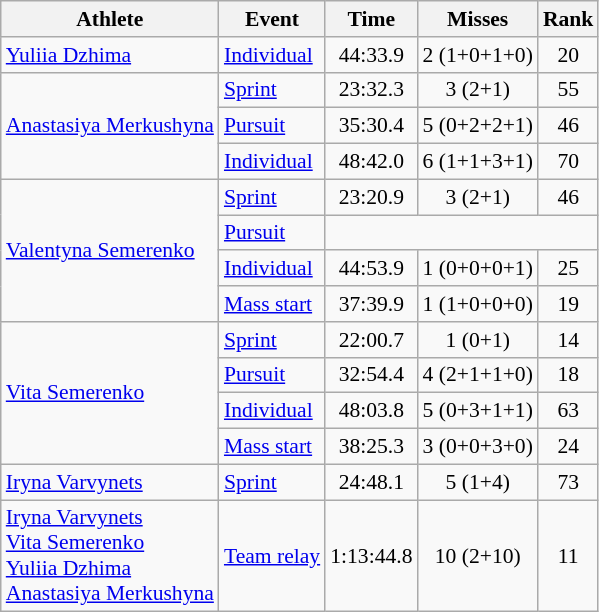<table class="wikitable" style="font-size:90%">
<tr>
<th>Athlete</th>
<th>Event</th>
<th>Time</th>
<th>Misses</th>
<th>Rank</th>
</tr>
<tr align=center>
<td align=left><a href='#'>Yuliia Dzhima</a></td>
<td align=left><a href='#'>Individual</a></td>
<td>44:33.9</td>
<td>2 (1+0+1+0)</td>
<td>20</td>
</tr>
<tr align=center>
<td align=left rowspan=3><a href='#'>Anastasiya Merkushyna</a></td>
<td align=left><a href='#'>Sprint</a></td>
<td>23:32.3</td>
<td>3 (2+1)</td>
<td>55</td>
</tr>
<tr align=center>
<td align=left><a href='#'>Pursuit</a></td>
<td>35:30.4</td>
<td>5 (0+2+2+1)</td>
<td>46</td>
</tr>
<tr align=center>
<td align=left><a href='#'>Individual</a></td>
<td>48:42.0</td>
<td>6 (1+1+3+1)</td>
<td>70</td>
</tr>
<tr align=center>
<td align=left rowspan=4><a href='#'>Valentyna Semerenko</a></td>
<td align=left><a href='#'>Sprint</a></td>
<td>23:20.9</td>
<td>3 (2+1)</td>
<td>46</td>
</tr>
<tr align=center>
<td align=left><a href='#'>Pursuit</a></td>
<td colspan=3></td>
</tr>
<tr align=center>
<td align=left><a href='#'>Individual</a></td>
<td>44:53.9</td>
<td>1 (0+0+0+1)</td>
<td>25</td>
</tr>
<tr align=center>
<td align=left><a href='#'>Mass start</a></td>
<td>37:39.9</td>
<td>1 (1+0+0+0)</td>
<td>19</td>
</tr>
<tr align=center>
<td align=left rowspan=4><a href='#'>Vita Semerenko</a></td>
<td align=left><a href='#'>Sprint</a></td>
<td>22:00.7</td>
<td>1 (0+1)</td>
<td>14</td>
</tr>
<tr align=center>
<td align=left><a href='#'>Pursuit</a></td>
<td>32:54.4</td>
<td>4 (2+1+1+0)</td>
<td>18</td>
</tr>
<tr align=center>
<td align=left><a href='#'>Individual</a></td>
<td>48:03.8</td>
<td>5 (0+3+1+1)</td>
<td>63</td>
</tr>
<tr align=center>
<td align=left><a href='#'>Mass start</a></td>
<td>38:25.3</td>
<td>3 (0+0+3+0)</td>
<td>24</td>
</tr>
<tr align=center>
<td align=left><a href='#'>Iryna Varvynets</a></td>
<td align=left><a href='#'>Sprint</a></td>
<td>24:48.1</td>
<td>5 (1+4)</td>
<td>73</td>
</tr>
<tr align=center>
<td align=left><a href='#'>Iryna Varvynets</a><br><a href='#'>Vita Semerenko</a><br><a href='#'>Yuliia Dzhima</a><br><a href='#'>Anastasiya Merkushyna</a></td>
<td align=left><a href='#'>Team relay</a></td>
<td>1:13:44.8</td>
<td>10 (2+10)</td>
<td>11</td>
</tr>
</table>
